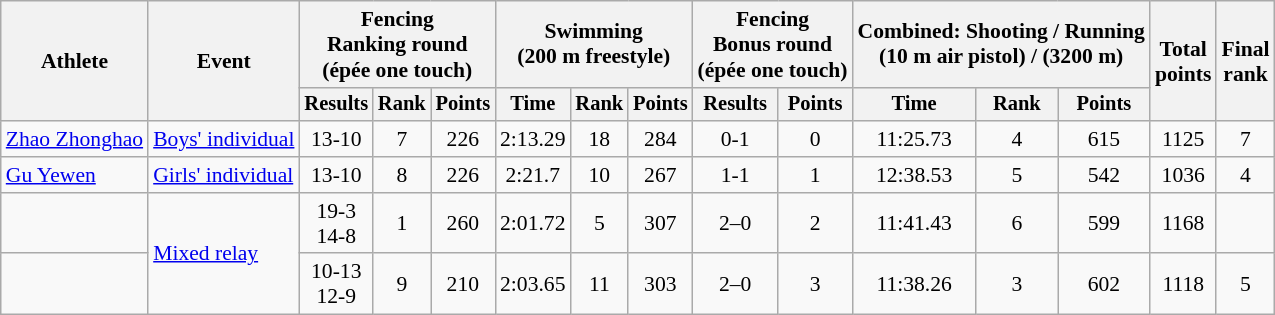<table class="wikitable" style="text-align:center;font-size:90%">
<tr>
<th rowspan=2>Athlete</th>
<th rowspan=2>Event</th>
<th colspan=3>Fencing<br>Ranking round<br><span>(épée one touch)</span></th>
<th colspan=3>Swimming<br><span>(200 m freestyle)</span></th>
<th colspan=2>Fencing<br>Bonus round<br><span>(épée one touch)</span></th>
<th colspan=3>Combined: Shooting / Running<br><span>(10 m air pistol) / (3200 m)</span></th>
<th rowspan=2>Total<br>points</th>
<th rowspan=2>Final<br>rank</th>
</tr>
<tr style="font-size:95%">
<th>Results</th>
<th>Rank</th>
<th>Points</th>
<th>Time</th>
<th>Rank</th>
<th>Points</th>
<th>Results</th>
<th>Points</th>
<th>Time</th>
<th>Rank</th>
<th>Points</th>
</tr>
<tr>
<td align=left><a href='#'>Zhao Zhonghao</a></td>
<td align=left><a href='#'>Boys' individual</a></td>
<td>13-10</td>
<td>7</td>
<td>226</td>
<td>2:13.29</td>
<td>18</td>
<td>284</td>
<td>0-1</td>
<td>0</td>
<td>11:25.73</td>
<td>4</td>
<td>615</td>
<td>1125</td>
<td>7</td>
</tr>
<tr>
<td align=left><a href='#'>Gu Yewen</a></td>
<td align=left><a href='#'>Girls' individual</a></td>
<td>13-10</td>
<td>8</td>
<td>226</td>
<td>2:21.7</td>
<td>10</td>
<td>267</td>
<td>1-1</td>
<td>1</td>
<td>12:38.53</td>
<td>5</td>
<td>542</td>
<td>1036</td>
<td>4</td>
</tr>
<tr>
<td align=left><br></td>
<td rowspan=2 align=left><a href='#'>Mixed relay</a></td>
<td>19-3<br>14-8</td>
<td>1</td>
<td>260</td>
<td>2:01.72</td>
<td>5</td>
<td>307</td>
<td>2–0</td>
<td>2</td>
<td>11:41.43</td>
<td>6</td>
<td>599</td>
<td>1168</td>
<td></td>
</tr>
<tr>
<td align=left><br></td>
<td>10-13<br>12-9</td>
<td>9</td>
<td>210</td>
<td>2:03.65</td>
<td>11</td>
<td>303</td>
<td>2–0</td>
<td>3</td>
<td>11:38.26</td>
<td>3</td>
<td>602</td>
<td>1118</td>
<td>5</td>
</tr>
</table>
